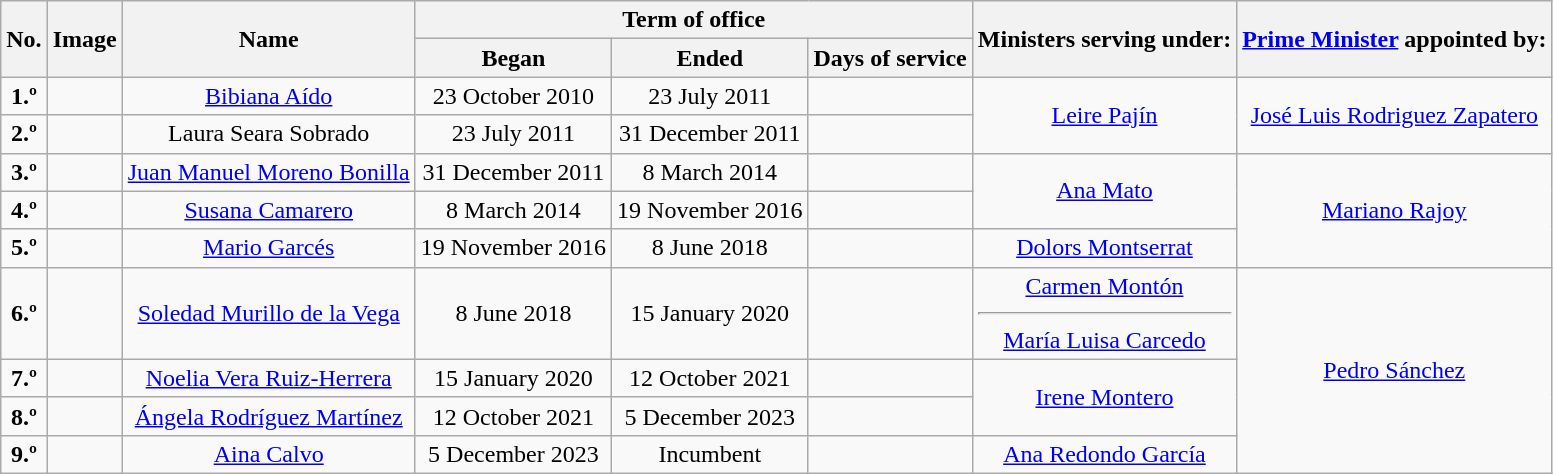<table class="wikitable sortable" style="clear:right; text-align:center">
<tr>
<th rowspan="2">No.</th>
<th rowspan="2">Image</th>
<th rowspan="2">Name</th>
<th colspan="3">Term of office</th>
<th rowspan="2">Ministers serving under:</th>
<th rowspan="2"><a href='#'>Prime Minister</a> appointed by:</th>
</tr>
<tr>
<th>Began</th>
<th>Ended</th>
<th>Days of service</th>
</tr>
<tr>
<td><strong>1.º</strong></td>
<td></td>
<td><a href='#'>Bibiana Aído</a></td>
<td>23 October 2010</td>
<td>23 July 2011</td>
<td></td>
<td rowspan="2"><a href='#'>Leire Pajín</a></td>
<td rowspan="2"><a href='#'>José Luis Rodriguez Zapatero</a></td>
</tr>
<tr>
<td><strong>2.º</strong></td>
<td></td>
<td>Laura Seara Sobrado</td>
<td>23 July 2011</td>
<td>31 December 2011</td>
<td></td>
</tr>
<tr>
<td><strong>3.º</strong></td>
<td></td>
<td><a href='#'>Juan Manuel Moreno Bonilla</a></td>
<td>31 December 2011</td>
<td>8 March 2014</td>
<td></td>
<td rowspan="2"><a href='#'>Ana Mato</a></td>
<td rowspan="3"><a href='#'>Mariano Rajoy</a></td>
</tr>
<tr>
<td><strong>4.º</strong></td>
<td></td>
<td><a href='#'>Susana Camarero</a></td>
<td>8 March 2014</td>
<td>19 November 2016</td>
<td></td>
</tr>
<tr>
<td><strong>5.º</strong></td>
<td></td>
<td><a href='#'>Mario Garcés</a></td>
<td>19 November 2016</td>
<td>8 June 2018</td>
<td></td>
<td><a href='#'>Dolors Montserrat</a></td>
</tr>
<tr>
<td><strong>6.º</strong></td>
<td></td>
<td><a href='#'>Soledad Murillo de la Vega</a></td>
<td>8 June 2018</td>
<td>15 January 2020</td>
<td></td>
<td><a href='#'>Carmen Montón</a><hr><a href='#'>María Luisa Carcedo</a></td>
<td rowspan="4"><a href='#'>Pedro Sánchez</a></td>
</tr>
<tr>
<td><strong>7.º</strong></td>
<td></td>
<td><a href='#'>Noelia Vera Ruiz-Herrera</a></td>
<td>15 January 2020</td>
<td>12 October 2021</td>
<td></td>
<td rowspan=2><a href='#'>Irene Montero</a></td>
</tr>
<tr>
<td><strong>8.º</strong></td>
<td></td>
<td><a href='#'>Ángela Rodríguez Martínez</a></td>
<td>12 October 2021</td>
<td>5 December 2023</td>
<td></td>
</tr>
<tr>
<td><strong>9.º</strong></td>
<td></td>
<td><a href='#'>Aina Calvo</a></td>
<td>5 December 2023</td>
<td>Incumbent</td>
<td></td>
<td><a href='#'>Ana Redondo García</a></td>
</tr>
</table>
